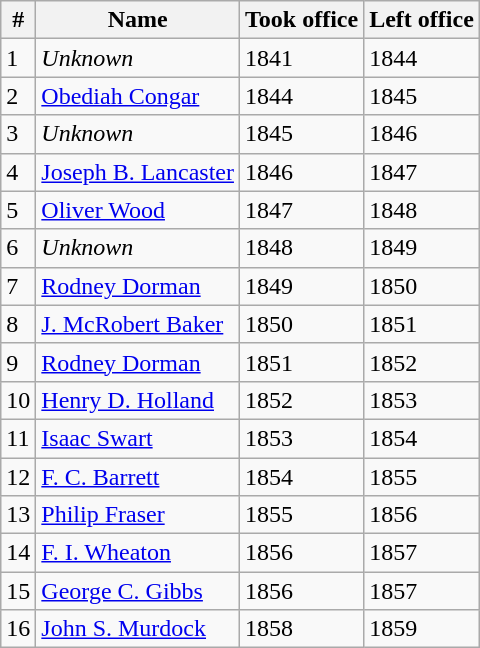<table class = "wikitable">
<tr>
<th>#</th>
<th>Name</th>
<th>Took office</th>
<th>Left office</th>
</tr>
<tr>
<td>1</td>
<td><em>Unknown</em></td>
<td>1841</td>
<td>1844</td>
</tr>
<tr>
<td>2</td>
<td><a href='#'>Obediah Congar</a></td>
<td>1844</td>
<td>1845</td>
</tr>
<tr>
<td>3</td>
<td><em>Unknown</em></td>
<td>1845</td>
<td>1846</td>
</tr>
<tr>
<td>4</td>
<td><a href='#'>Joseph B. Lancaster</a></td>
<td>1846</td>
<td>1847</td>
</tr>
<tr>
<td>5</td>
<td><a href='#'>Oliver Wood</a></td>
<td>1847</td>
<td>1848</td>
</tr>
<tr>
<td>6</td>
<td><em>Unknown</em></td>
<td>1848</td>
<td>1849</td>
</tr>
<tr>
<td>7</td>
<td><a href='#'>Rodney Dorman</a></td>
<td>1849</td>
<td>1850</td>
</tr>
<tr>
<td>8</td>
<td><a href='#'>J. McRobert Baker</a></td>
<td>1850</td>
<td>1851</td>
</tr>
<tr>
<td>9</td>
<td><a href='#'>Rodney Dorman</a></td>
<td>1851</td>
<td>1852</td>
</tr>
<tr>
<td>10</td>
<td><a href='#'>Henry D. Holland</a></td>
<td>1852</td>
<td>1853</td>
</tr>
<tr>
<td>11</td>
<td><a href='#'>Isaac Swart</a></td>
<td>1853</td>
<td>1854</td>
</tr>
<tr>
<td>12</td>
<td><a href='#'>F. C. Barrett</a></td>
<td>1854</td>
<td>1855</td>
</tr>
<tr>
<td>13</td>
<td><a href='#'>Philip Fraser</a></td>
<td>1855</td>
<td>1856</td>
</tr>
<tr>
<td>14</td>
<td><a href='#'>F. I. Wheaton</a></td>
<td>1856</td>
<td>1857</td>
</tr>
<tr>
<td>15</td>
<td><a href='#'>George C. Gibbs</a></td>
<td>1856</td>
<td>1857</td>
</tr>
<tr>
<td>16</td>
<td><a href='#'>John S. Murdock</a></td>
<td>1858</td>
<td>1859</td>
</tr>
</table>
